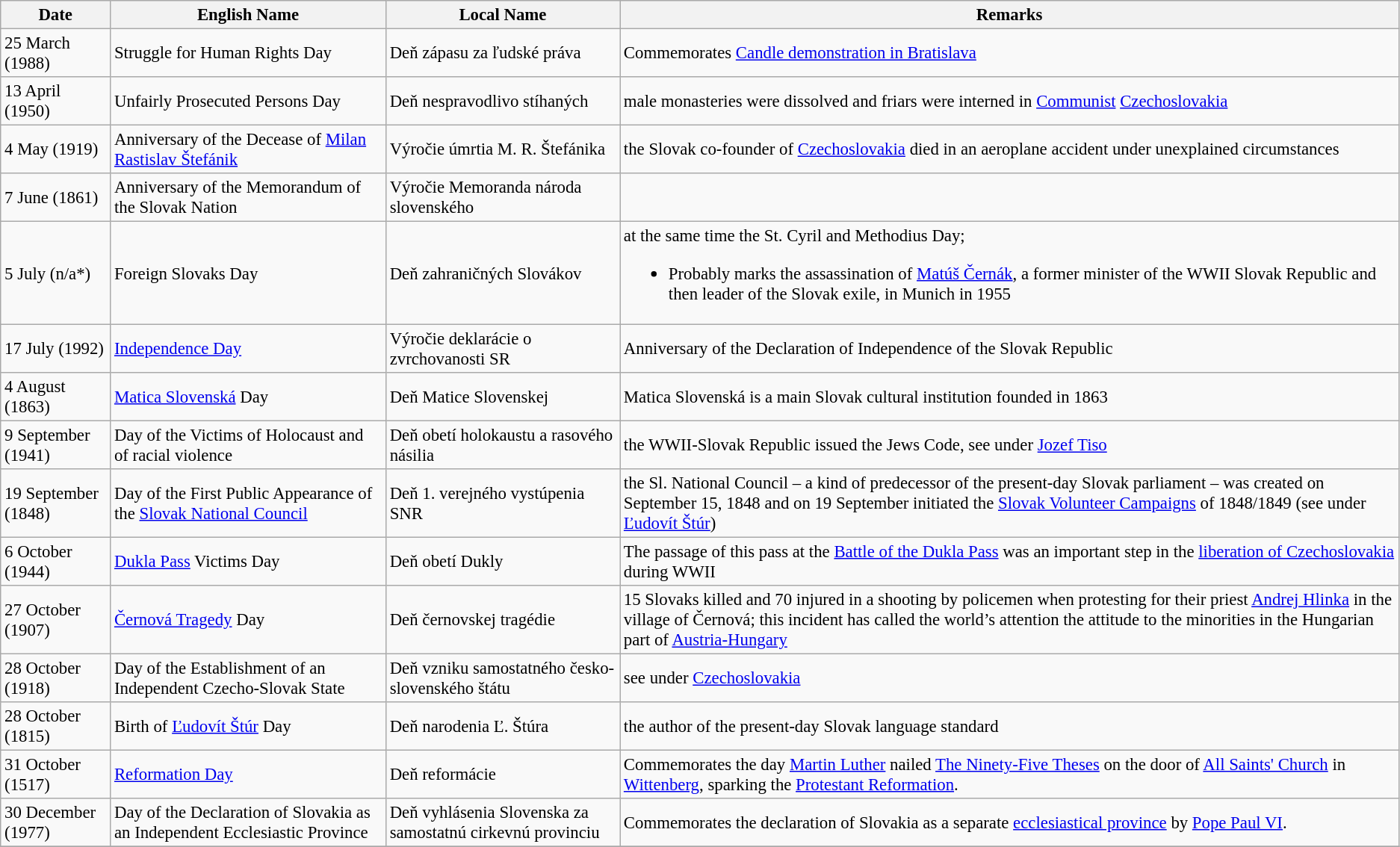<table class="wikitable" style="font-size: 95%;">
<tr>
<th>Date</th>
<th>English Name</th>
<th>Local Name</th>
<th>Remarks</th>
</tr>
<tr>
<td>25 March  (1988)</td>
<td>Struggle for Human Rights Day</td>
<td>Deň zápasu za ľudské práva</td>
<td>Commemorates <a href='#'>Candle demonstration in Bratislava</a></td>
</tr>
<tr>
<td>13 April (1950)</td>
<td>Unfairly Prosecuted Persons Day</td>
<td>Deň nespravodlivo stíhaných</td>
<td>male monasteries were dissolved and friars were interned in <a href='#'>Communist</a> <a href='#'>Czechoslovakia</a></td>
</tr>
<tr>
<td>4 May (1919)</td>
<td>Anniversary of the Decease of <a href='#'>Milan Rastislav Štefánik</a></td>
<td>Výročie úmrtia M. R. Štefánika</td>
<td>the Slovak co-founder of <a href='#'>Czechoslovakia</a> died in an aeroplane accident under unexplained circumstances</td>
</tr>
<tr>
<td>7 June (1861)</td>
<td>Anniversary of the Memorandum of the Slovak Nation</td>
<td>Výročie Memoranda národa slovenského</td>
<td></td>
</tr>
<tr>
<td>5 July (n/a*)</td>
<td>Foreign Slovaks Day</td>
<td>Deň zahraničných Slovákov</td>
<td>at the same time the St. Cyril and Methodius Day;<br><ul><li>Probably marks the assassination of <a href='#'>Matúš Černák</a>, a former minister of the WWII Slovak Republic and then leader of the Slovak exile, in Munich in 1955</li></ul></td>
</tr>
<tr>
<td>17 July (1992)</td>
<td><a href='#'>Independence Day</a></td>
<td>Výročie deklarácie o zvrchovanosti SR</td>
<td>Anniversary of the Declaration of Independence of the Slovak Republic</td>
</tr>
<tr>
<td>4 August (1863)</td>
<td><a href='#'>Matica Slovenská</a> Day</td>
<td>Deň Matice Slovenskej</td>
<td>Matica Slovenská is a main Slovak cultural institution founded in 1863</td>
</tr>
<tr>
<td>9 September (1941)</td>
<td>Day of the Victims of Holocaust and of racial violence</td>
<td>Deň obetí holokaustu a rasového násilia</td>
<td>the WWII-Slovak Republic issued the Jews Code, see under <a href='#'>Jozef Tiso</a></td>
</tr>
<tr>
<td>19 September  (1848)</td>
<td>Day of the First Public Appearance of the <a href='#'>Slovak National Council</a></td>
<td>Deň 1. verejného vystúpenia SNR</td>
<td>the Sl. National Council – a kind of predecessor of the present-day Slovak parliament – was created on September 15, 1848 and on 19 September initiated the <a href='#'>Slovak Volunteer Campaigns</a> of 1848/1849 (see under <a href='#'>Ľudovít Štúr</a>)</td>
</tr>
<tr>
<td>6 October (1944)</td>
<td><a href='#'>Dukla Pass</a> Victims Day</td>
<td>Deň obetí Dukly</td>
<td>The passage of this pass at the <a href='#'>Battle of the Dukla Pass</a> was an important step in the <a href='#'>liberation of Czechoslovakia</a> during WWII</td>
</tr>
<tr>
<td>27 October (1907)</td>
<td><a href='#'>Černová Tragedy</a> Day</td>
<td>Deň černovskej tragédie</td>
<td>15 Slovaks killed and 70 injured in a shooting by policemen when protesting for their priest <a href='#'>Andrej Hlinka</a>  in the village of Černová; this incident has called the world’s attention the attitude to the minorities in the Hungarian part of <a href='#'>Austria-Hungary</a></td>
</tr>
<tr>
<td>28 October (1918)</td>
<td>Day of the Establishment of an Independent Czecho-Slovak State</td>
<td>Deň vzniku samostatného česko-slovenského štátu</td>
<td>see under <a href='#'>Czechoslovakia</a></td>
</tr>
<tr>
<td>28 October (1815)</td>
<td>Birth of <a href='#'>Ľudovít Štúr</a> Day</td>
<td>Deň narodenia Ľ. Štúra</td>
<td>the author of the present-day Slovak language standard</td>
</tr>
<tr>
<td>31 October (1517)</td>
<td><a href='#'>Reformation Day</a></td>
<td>Deň reformácie</td>
<td>Commemorates the day <a href='#'>Martin Luther</a> nailed <a href='#'>The Ninety-Five Theses</a> on the door of <a href='#'>All Saints' Church</a> in <a href='#'>Wittenberg</a>, sparking the <a href='#'>Protestant Reformation</a>.</td>
</tr>
<tr>
<td>30 December (1977)</td>
<td>Day of the Declaration of Slovakia as an Independent Ecclesiastic Province</td>
<td>Deň vyhlásenia Slovenska za samostatnú cirkevnú provinciu</td>
<td>Commemorates the declaration of Slovakia as a separate <a href='#'>ecclesiastical province</a> by <a href='#'>Pope Paul VI</a>.</td>
</tr>
<tr>
</tr>
</table>
